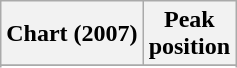<table class="wikitable sortable plainrowheaders">
<tr>
<th>Chart (2007)</th>
<th>Peak<br>position</th>
</tr>
<tr>
</tr>
<tr>
</tr>
<tr>
</tr>
</table>
